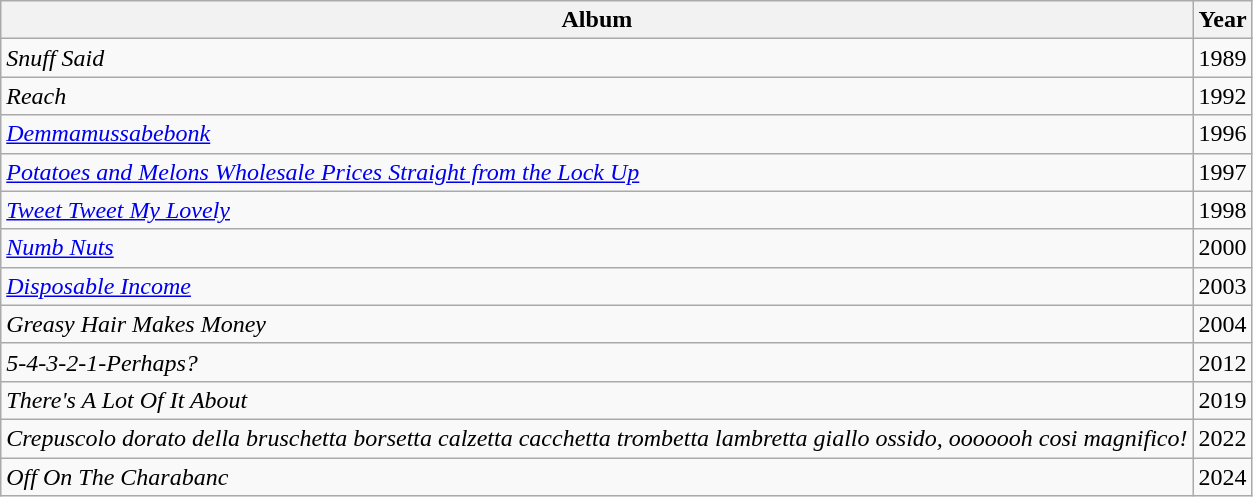<table class="wikitable">
<tr>
<th>Album</th>
<th>Year</th>
</tr>
<tr>
<td><em>Snuff Said</em></td>
<td>1989</td>
</tr>
<tr>
<td><em>Reach</em></td>
<td>1992</td>
</tr>
<tr>
<td><em><a href='#'>Demmamussabebonk</a></em></td>
<td>1996</td>
</tr>
<tr>
<td><em><a href='#'>Potatoes and Melons Wholesale Prices Straight from the Lock Up</a></em></td>
<td>1997</td>
</tr>
<tr>
<td><em><a href='#'>Tweet Tweet My Lovely</a></em></td>
<td>1998</td>
</tr>
<tr>
<td><em><a href='#'>Numb Nuts</a></em></td>
<td>2000</td>
</tr>
<tr>
<td><em><a href='#'>Disposable Income</a></em></td>
<td>2003</td>
</tr>
<tr>
<td><em>Greasy Hair Makes Money</em></td>
<td>2004</td>
</tr>
<tr>
<td><em>5-4-3-2-1-Perhaps?</em></td>
<td>2012</td>
</tr>
<tr>
<td><em>There's A Lot Of It About</em></td>
<td>2019</td>
</tr>
<tr>
<td><em>Crepuscolo dorato della bruschetta borsetta calzetta cacchetta trombetta lambretta giallo ossido, ooooooh cosi magnifico!</em></td>
<td>2022</td>
</tr>
<tr>
<td><em>Off On The Charabanc</em></td>
<td>2024</td>
</tr>
</table>
